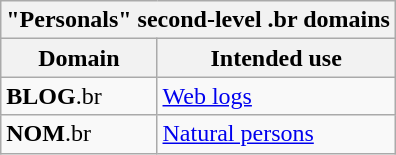<table class="wikitable mw-collapsible" border="1">
<tr>
<th colspan="2">"Personals" second-level .br domains</th>
</tr>
<tr>
<th>Domain</th>
<th>Intended use</th>
</tr>
<tr>
<td><strong>BLOG</strong>.br</td>
<td><a href='#'>Web logs</a></td>
</tr>
<tr>
<td><strong>NOM</strong>.br</td>
<td><a href='#'>Natural persons</a></td>
</tr>
</table>
